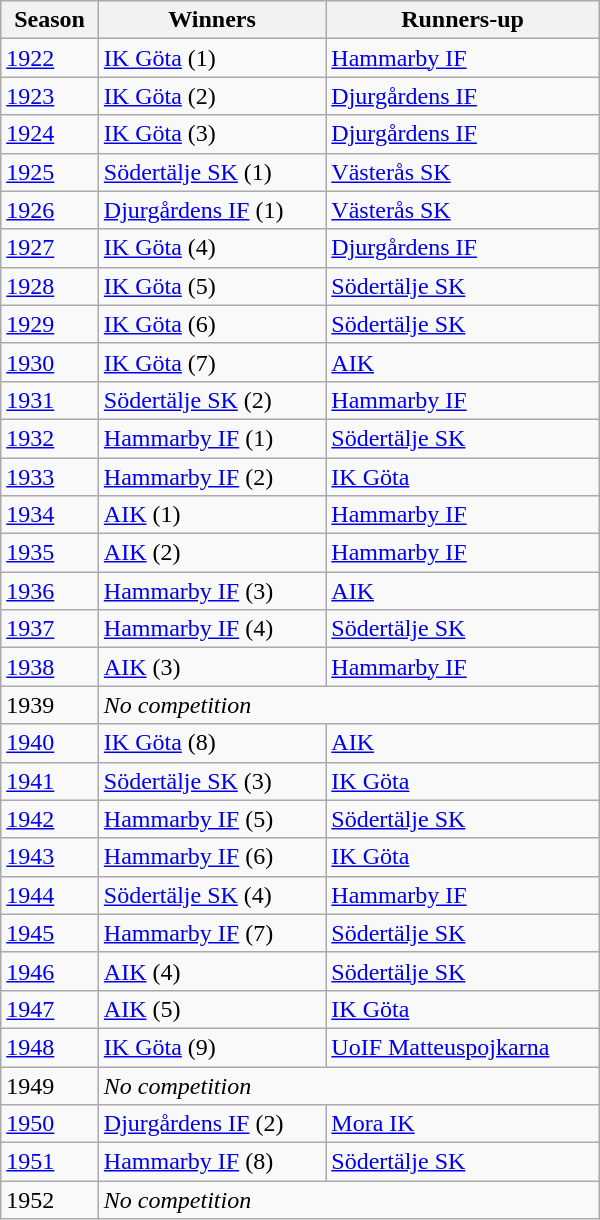<table class="wikitable sortable" style="width:400px;">
<tr>
<th>Season</th>
<th>Winners</th>
<th>Runners-up</th>
</tr>
<tr>
<td><a href='#'>1922</a></td>
<td><a href='#'>IK Göta</a> (1)</td>
<td><a href='#'>Hammarby IF</a></td>
</tr>
<tr>
<td><a href='#'>1923</a></td>
<td><a href='#'>IK Göta</a> (2)</td>
<td><a href='#'>Djurgårdens IF</a></td>
</tr>
<tr>
<td><a href='#'>1924</a></td>
<td><a href='#'>IK Göta</a> (3)</td>
<td><a href='#'>Djurgårdens IF</a></td>
</tr>
<tr>
<td><a href='#'>1925</a></td>
<td><a href='#'>Södertälje SK</a> (1)</td>
<td><a href='#'>Västerås SK</a></td>
</tr>
<tr>
<td><a href='#'>1926</a></td>
<td><a href='#'>Djurgårdens IF</a> (1)</td>
<td><a href='#'>Västerås SK</a></td>
</tr>
<tr>
<td><a href='#'>1927</a></td>
<td><a href='#'>IK Göta</a> (4)</td>
<td><a href='#'>Djurgårdens IF</a></td>
</tr>
<tr>
<td><a href='#'>1928</a></td>
<td><a href='#'>IK Göta</a> (5)</td>
<td><a href='#'>Södertälje SK</a></td>
</tr>
<tr>
<td><a href='#'>1929</a></td>
<td><a href='#'>IK Göta</a> (6)</td>
<td><a href='#'>Södertälje SK</a></td>
</tr>
<tr>
<td><a href='#'>1930</a></td>
<td><a href='#'>IK Göta</a> (7)</td>
<td><a href='#'>AIK</a></td>
</tr>
<tr>
<td><a href='#'>1931</a></td>
<td><a href='#'>Södertälje SK</a> (2)</td>
<td><a href='#'>Hammarby IF</a></td>
</tr>
<tr>
<td><a href='#'>1932</a></td>
<td><a href='#'>Hammarby IF</a> (1)</td>
<td><a href='#'>Södertälje SK</a></td>
</tr>
<tr>
<td><a href='#'>1933</a></td>
<td><a href='#'>Hammarby IF</a> (2)</td>
<td><a href='#'>IK Göta</a></td>
</tr>
<tr>
<td><a href='#'>1934</a></td>
<td><a href='#'>AIK</a> (1)</td>
<td><a href='#'>Hammarby IF</a></td>
</tr>
<tr>
<td><a href='#'>1935</a></td>
<td><a href='#'>AIK</a> (2)</td>
<td><a href='#'>Hammarby IF</a></td>
</tr>
<tr>
<td><a href='#'>1936</a></td>
<td><a href='#'>Hammarby IF</a> (3)</td>
<td><a href='#'>AIK</a></td>
</tr>
<tr>
<td><a href='#'>1937</a></td>
<td><a href='#'>Hammarby IF</a> (4)</td>
<td><a href='#'>Södertälje SK</a></td>
</tr>
<tr>
<td><a href='#'>1938</a></td>
<td><a href='#'>AIK</a> (3)</td>
<td><a href='#'>Hammarby IF</a></td>
</tr>
<tr>
<td>1939</td>
<td colspan=2><em>No competition</em></td>
</tr>
<tr>
<td><a href='#'>1940</a></td>
<td><a href='#'>IK Göta</a> (8)</td>
<td><a href='#'>AIK</a></td>
</tr>
<tr>
<td><a href='#'>1941</a></td>
<td><a href='#'>Södertälje SK</a> (3)</td>
<td><a href='#'>IK Göta</a></td>
</tr>
<tr>
<td><a href='#'>1942</a></td>
<td><a href='#'>Hammarby IF</a> (5)</td>
<td><a href='#'>Södertälje SK</a></td>
</tr>
<tr>
<td><a href='#'>1943</a></td>
<td><a href='#'>Hammarby IF</a> (6)</td>
<td><a href='#'>IK Göta</a></td>
</tr>
<tr>
<td><a href='#'>1944</a></td>
<td><a href='#'>Södertälje SK</a> (4)</td>
<td><a href='#'>Hammarby IF</a></td>
</tr>
<tr>
<td><a href='#'>1945</a></td>
<td><a href='#'>Hammarby IF</a> (7)</td>
<td><a href='#'>Södertälje SK</a></td>
</tr>
<tr>
<td><a href='#'>1946</a></td>
<td><a href='#'>AIK</a> (4)</td>
<td><a href='#'>Södertälje SK</a></td>
</tr>
<tr>
<td><a href='#'>1947</a></td>
<td><a href='#'>AIK</a> (5)</td>
<td><a href='#'>IK Göta</a></td>
</tr>
<tr>
<td><a href='#'>1948</a></td>
<td><a href='#'>IK Göta</a> (9)</td>
<td><a href='#'>UoIF Matteuspojkarna</a></td>
</tr>
<tr>
<td>1949</td>
<td colspan=2><em>No competition</em></td>
</tr>
<tr>
<td><a href='#'>1950</a></td>
<td><a href='#'>Djurgårdens IF</a> (2)</td>
<td><a href='#'>Mora IK</a></td>
</tr>
<tr>
<td><a href='#'>1951</a></td>
<td><a href='#'>Hammarby IF</a> (8)</td>
<td><a href='#'>Södertälje SK</a></td>
</tr>
<tr>
<td>1952</td>
<td colspan=2><em>No competition</em></td>
</tr>
</table>
